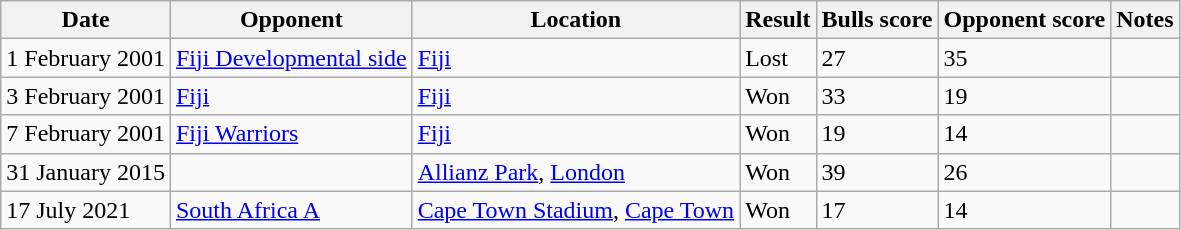<table class="wikitable">
<tr>
<th>Date</th>
<th>Opponent</th>
<th>Location</th>
<th>Result</th>
<th>Bulls score</th>
<th>Opponent score</th>
<th>Notes</th>
</tr>
<tr>
<td>1 February 2001</td>
<td><a href='#'>Fiji Developmental side</a></td>
<td><a href='#'>Fiji</a></td>
<td>Lost</td>
<td>27</td>
<td>35</td>
<td></td>
</tr>
<tr>
<td>3 February 2001</td>
<td><a href='#'>Fiji</a></td>
<td><a href='#'>Fiji</a></td>
<td>Won</td>
<td>33</td>
<td>19</td>
<td></td>
</tr>
<tr>
<td>7 February 2001</td>
<td><a href='#'>Fiji Warriors</a></td>
<td><a href='#'>Fiji</a></td>
<td>Won</td>
<td>19</td>
<td>14</td>
<td></td>
</tr>
<tr>
<td>31 January 2015</td>
<td></td>
<td><a href='#'>Allianz Park</a>, <a href='#'>London</a></td>
<td>Won</td>
<td>39</td>
<td>26</td>
<td></td>
</tr>
<tr>
<td>17 July 2021</td>
<td><a href='#'>South Africa A</a></td>
<td><a href='#'>Cape Town Stadium</a>, <a href='#'>Cape Town</a></td>
<td>Won</td>
<td>17</td>
<td>14</td>
<td></td>
</tr>
</table>
